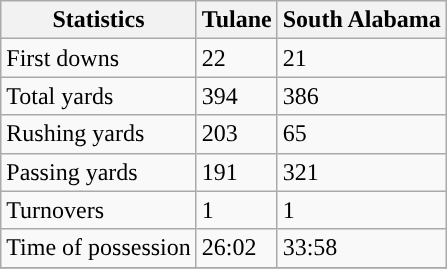<table class="wikitable">
<tr>
<th>Statistics</th>
<th>Tulane</th>
<th>South Alabama</th>
</tr>
<tr>
<td>First downs</td>
<td>22</td>
<td>21</td>
</tr>
<tr>
<td>Total yards</td>
<td>394</td>
<td>386</td>
</tr>
<tr>
<td>Rushing yards</td>
<td>203</td>
<td>65</td>
</tr>
<tr>
<td>Passing yards</td>
<td>191</td>
<td>321</td>
</tr>
<tr>
<td>Turnovers</td>
<td>1</td>
<td>1</td>
</tr>
<tr>
<td>Time of possession</td>
<td>26:02</td>
<td>33:58</td>
</tr>
<tr>
</tr>
</table>
